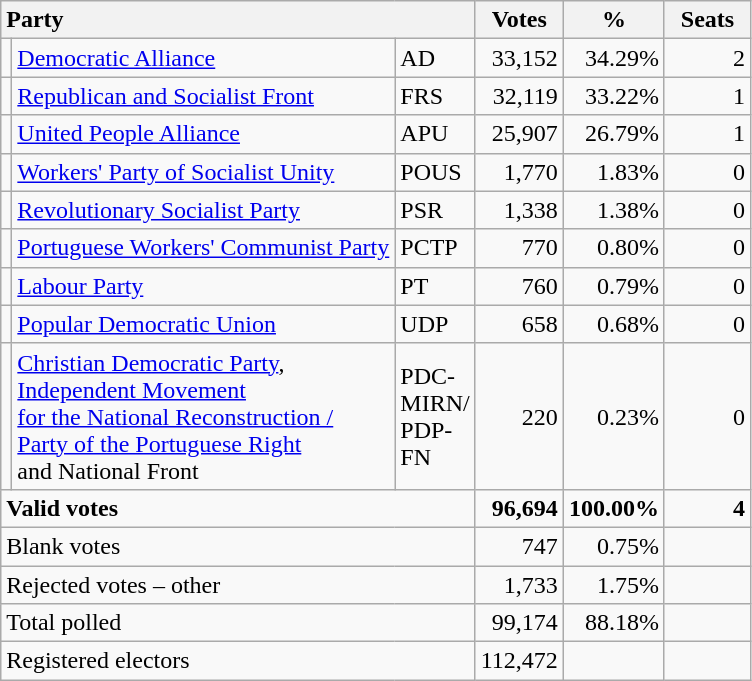<table class="wikitable" border="1" style="text-align:right;">
<tr>
<th style="text-align:left;" colspan=3>Party</th>
<th align=center width="50">Votes</th>
<th align=center width="50">%</th>
<th align=center width="50">Seats</th>
</tr>
<tr>
<td></td>
<td align=left><a href='#'>Democratic Alliance</a></td>
<td align=left>AD</td>
<td>33,152</td>
<td>34.29%</td>
<td>2</td>
</tr>
<tr>
<td></td>
<td align=left style="white-space: nowrap;"><a href='#'>Republican and Socialist Front</a></td>
<td align=left>FRS</td>
<td>32,119</td>
<td>33.22%</td>
<td>1</td>
</tr>
<tr>
<td></td>
<td align=left><a href='#'>United People Alliance</a></td>
<td align=left>APU</td>
<td>25,907</td>
<td>26.79%</td>
<td>1</td>
</tr>
<tr>
<td></td>
<td align=left><a href='#'>Workers' Party of Socialist Unity</a></td>
<td align=left>POUS</td>
<td>1,770</td>
<td>1.83%</td>
<td>0</td>
</tr>
<tr>
<td></td>
<td align=left><a href='#'>Revolutionary Socialist Party</a></td>
<td align=left>PSR</td>
<td>1,338</td>
<td>1.38%</td>
<td>0</td>
</tr>
<tr>
<td></td>
<td align=left><a href='#'>Portuguese Workers' Communist Party</a></td>
<td align=left>PCTP</td>
<td>770</td>
<td>0.80%</td>
<td>0</td>
</tr>
<tr>
<td></td>
<td align=left><a href='#'>Labour Party</a></td>
<td align=left>PT</td>
<td>760</td>
<td>0.79%</td>
<td>0</td>
</tr>
<tr>
<td></td>
<td align=left><a href='#'>Popular Democratic Union</a></td>
<td align=left>UDP</td>
<td>658</td>
<td>0.68%</td>
<td>0</td>
</tr>
<tr>
<td></td>
<td align=left><a href='#'>Christian Democratic Party</a>,<br><a href='#'>Independent Movement<br>for the National Reconstruction /<br>Party of the Portuguese Right</a><br>and National Front</td>
<td align=left>PDC-<br>MIRN/<br>PDP-<br>FN</td>
<td>220</td>
<td>0.23%</td>
<td>0</td>
</tr>
<tr style="font-weight:bold">
<td align=left colspan=3>Valid votes</td>
<td>96,694</td>
<td>100.00%</td>
<td>4</td>
</tr>
<tr>
<td align=left colspan=3>Blank votes</td>
<td>747</td>
<td>0.75%</td>
<td></td>
</tr>
<tr>
<td align=left colspan=3>Rejected votes – other</td>
<td>1,733</td>
<td>1.75%</td>
<td></td>
</tr>
<tr>
<td align=left colspan=3>Total polled</td>
<td>99,174</td>
<td>88.18%</td>
<td></td>
</tr>
<tr>
<td align=left colspan=3>Registered electors</td>
<td>112,472</td>
<td></td>
<td></td>
</tr>
</table>
